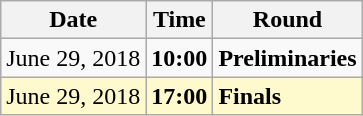<table class="wikitable">
<tr>
<th>Date</th>
<th>Time</th>
<th>Round</th>
</tr>
<tr>
<td>June 29, 2018</td>
<td><strong>10:00</strong></td>
<td><strong>Preliminaries</strong></td>
</tr>
<tr style="background:lemonchiffon">
<td>June 29, 2018</td>
<td><strong>17:00</strong></td>
<td><strong>Finals</strong></td>
</tr>
</table>
